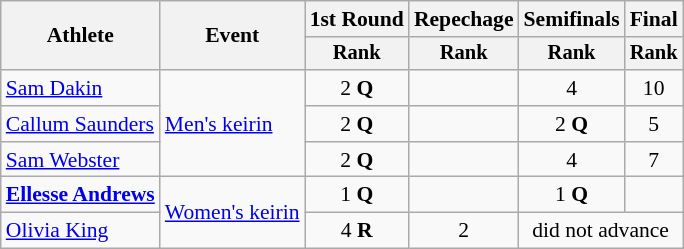<table class=wikitable style=font-size:90%;text-align:center>
<tr>
<th rowspan=2>Athlete</th>
<th rowspan=2>Event</th>
<th>1st Round</th>
<th>Repechage</th>
<th>Semifinals</th>
<th>Final</th>
</tr>
<tr style=font-size:95%>
<th>Rank</th>
<th>Rank</th>
<th>Rank</th>
<th>Rank</th>
</tr>
<tr align=center>
<td align=left><a href='#'>Sam Dakin</a></td>
<td align=left rowspan=3><a href='#'>Men's keirin</a></td>
<td>2 <strong>Q</strong></td>
<td></td>
<td>4</td>
<td>10</td>
</tr>
<tr align=center>
<td align=left><a href='#'>Callum Saunders</a></td>
<td>2 <strong>Q</strong></td>
<td></td>
<td>2 <strong>Q</strong></td>
<td>5</td>
</tr>
<tr align=center>
<td align=left><a href='#'>Sam Webster</a></td>
<td>2 <strong>Q</strong></td>
<td></td>
<td>4</td>
<td>7</td>
</tr>
<tr align=center>
<td align=left><strong><a href='#'>Ellesse Andrews</a></strong></td>
<td align=left rowspan=2><a href='#'>Women's keirin</a></td>
<td>1 <strong>Q</strong></td>
<td></td>
<td>1 <strong>Q</strong></td>
<td></td>
</tr>
<tr align=center>
<td align=left><a href='#'>Olivia King</a></td>
<td>4 <strong>R</strong></td>
<td>2</td>
<td colspan=2>did not advance</td>
</tr>
</table>
